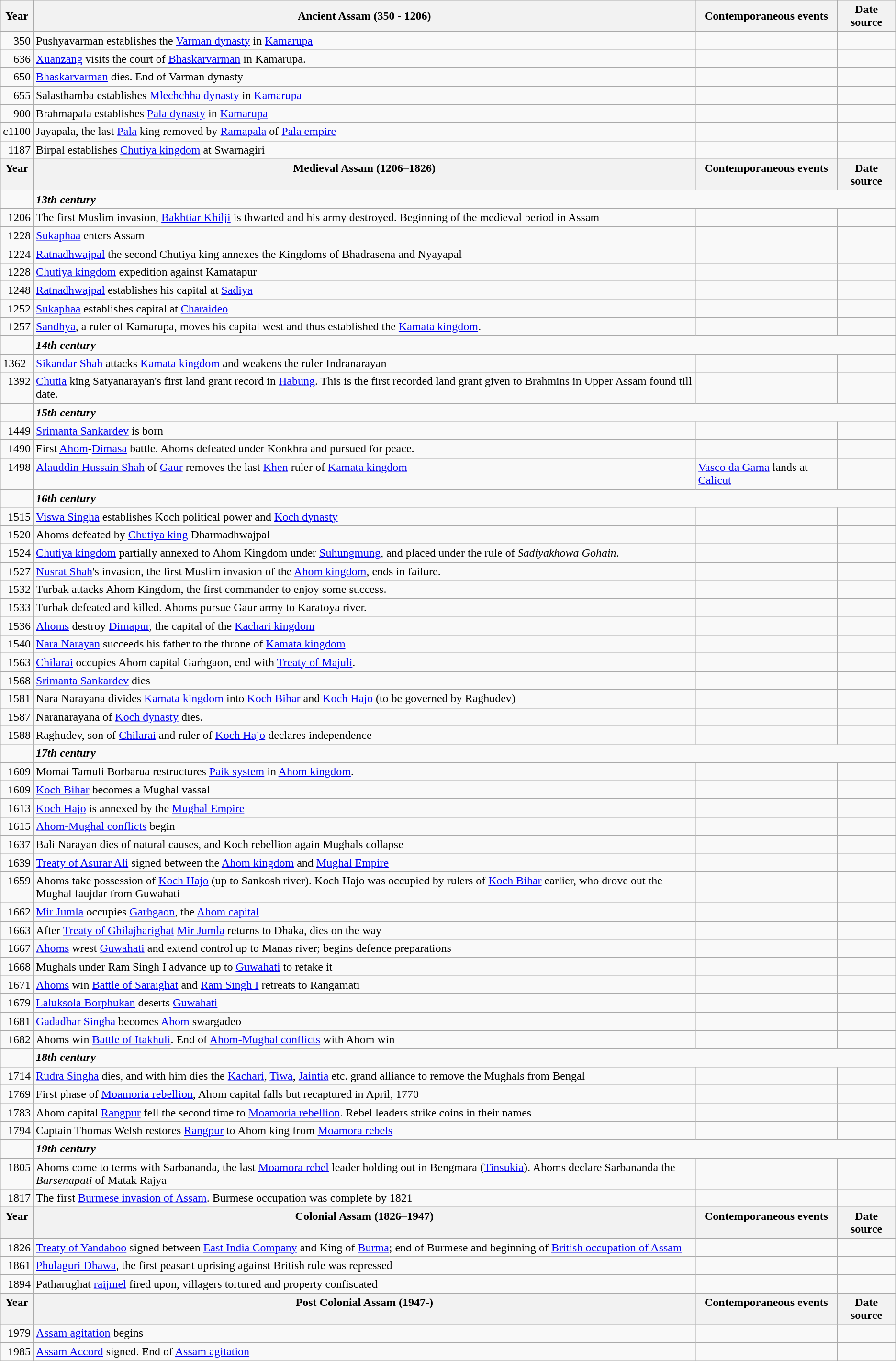<table class="wikitable" style="text-align:left" align="left" cellpadding="5">
<tr>
<th>Year</th>
<th>Ancient Assam (350 - 1206)</th>
<th>Contemporaneous events</th>
<th>Date source</th>
</tr>
<tr valign="top">
<td align="right">350</td>
<td>Pushyavarman establishes the <a href='#'>Varman dynasty</a> in <a href='#'>Kamarupa</a></td>
<td></td>
<td></td>
</tr>
<tr valign="top">
<td align="right">636</td>
<td><a href='#'>Xuanzang</a> visits the court of <a href='#'>Bhaskarvarman</a> in Kamarupa.</td>
<td></td>
<td></td>
</tr>
<tr valign="top">
<td align="right">650</td>
<td><a href='#'>Bhaskarvarman</a> dies. End of Varman dynasty</td>
<td></td>
<td></td>
</tr>
<tr valign="top">
<td align="right">655</td>
<td>Salasthamba establishes <a href='#'>Mlechchha dynasty</a> in <a href='#'>Kamarupa</a></td>
<td></td>
<td></td>
</tr>
<tr valign="top">
<td align="right">900</td>
<td>Brahmapala establishes <a href='#'>Pala dynasty</a> in <a href='#'>Kamarupa</a></td>
<td></td>
<td></td>
</tr>
<tr valign="top">
<td>c1100</td>
<td>Jayapala, the last <a href='#'>Pala</a> king removed by <a href='#'>Ramapala</a> of <a href='#'>Pala empire</a></td>
<td></td>
<td></td>
</tr>
<tr valign="top">
<td align="right">1187</td>
<td>Birpal establishes <a href='#'>Chutiya kingdom</a> at Swarnagiri</td>
<td></td>
<td></td>
</tr>
<tr valign="top">
<th>Year</th>
<th>Medieval Assam (1206–1826)</th>
<th>Contemporaneous events</th>
<th>Date source</th>
</tr>
<tr valign="top">
<td></td>
<td colspan="3"><strong><em>13th century</em></strong></td>
</tr>
<tr valign="top">
<td align="right">1206</td>
<td>The first Muslim invasion, <a href='#'>Bakhtiar Khilji</a> is thwarted and his army destroyed.  Beginning of the medieval period in Assam</td>
<td></td>
<td></td>
</tr>
<tr valign="top">
<td align="right">1228</td>
<td><a href='#'>Sukaphaa</a> enters Assam</td>
<td></td>
<td></td>
</tr>
<tr valign="top">
<td align="right">1224</td>
<td><a href='#'>Ratnadhwajpal</a> the second Chutiya king annexes the Kingdoms of Bhadrasena and Nyayapal</td>
<td></td>
<td></td>
</tr>
<tr valign="top">
<td align="right">1228</td>
<td><a href='#'>Chutiya kingdom</a> expedition against Kamatapur</td>
<td></td>
<td></td>
</tr>
<tr valign="top">
<td align="right">1248</td>
<td><a href='#'>Ratnadhwajpal</a> establishes his capital at <a href='#'>Sadiya</a></td>
<td></td>
<td></td>
</tr>
<tr valign="top">
<td align="right">1252</td>
<td><a href='#'>Sukaphaa</a> establishes capital at <a href='#'>Charaideo</a></td>
<td></td>
<td></td>
</tr>
<tr valign="top">
<td align="right">1257</td>
<td><a href='#'>Sandhya</a>, a ruler of Kamarupa, moves his capital west and thus established the <a href='#'>Kamata kingdom</a>.</td>
<td></td>
<td></td>
</tr>
<tr valign="top">
<td></td>
<td colspan="3"><strong><em>14th century</em></strong></td>
</tr>
<tr valign="top">
<td align-"right">1362</td>
<td><a href='#'>Sikandar Shah</a> attacks <a href='#'>Kamata kingdom</a> and weakens the ruler Indranarayan</td>
<td></td>
<td></td>
</tr>
<tr valign="top">
<td align="right">1392</td>
<td><a href='#'>Chutia</a> king Satyanarayan's first land grant record in <a href='#'>Habung</a>. This is the first recorded land grant given to Brahmins in Upper Assam found till date.</td>
<td></td>
<td></td>
</tr>
<tr valign="top">
<td></td>
<td colspan="3"><strong><em>15th century</em></strong></td>
</tr>
<tr valign="top">
<td align="right">1449</td>
<td><a href='#'>Srimanta Sankardev</a> is born</td>
<td></td>
<td></td>
</tr>
<tr valign="top">
<td align="right">1490</td>
<td>First <a href='#'>Ahom</a>-<a href='#'>Dimasa</a> battle. Ahoms defeated under Konkhra and pursued for peace.</td>
<td></td>
<td></td>
</tr>
<tr valign="top">
<td align="right">1498</td>
<td><a href='#'>Alauddin Hussain Shah</a> of <a href='#'>Gaur</a> removes the last <a href='#'>Khen</a> ruler of <a href='#'>Kamata kingdom</a></td>
<td><a href='#'>Vasco da Gama</a> lands at <a href='#'>Calicut</a></td>
<td></td>
</tr>
<tr valign="top">
<td></td>
<td colspan="3"><strong><em>16th century</em></strong></td>
</tr>
<tr valign="top">
<td align="right">1515</td>
<td><a href='#'>Viswa Singha</a> establishes Koch political power and <a href='#'>Koch dynasty</a></td>
<td></td>
<td></td>
</tr>
<tr valign="top">
<td align="right">1520</td>
<td>Ahoms defeated by <a href='#'>Chutiya king</a> Dharmadhwajpal</td>
<td></td>
<td></td>
</tr>
<tr valign="top">
<td align="right">1524</td>
<td><a href='#'>Chutiya kingdom</a> partially annexed to Ahom Kingdom under <a href='#'>Suhungmung</a>, and placed under the rule of <em>Sadiyakhowa Gohain</em>.</td>
<td></td>
<td></td>
</tr>
<tr valign="top">
<td align="right">1527</td>
<td><a href='#'>Nusrat Shah</a>'s invasion, the first Muslim invasion of the <a href='#'>Ahom kingdom</a>, ends in failure.</td>
<td></td>
<td></td>
</tr>
<tr valign="top">
<td align="right">1532</td>
<td>Turbak attacks Ahom Kingdom, the first commander to enjoy some success.</td>
<td></td>
<td></td>
</tr>
<tr valign="top">
<td align="right">1533</td>
<td>Turbak defeated and killed.  Ahoms pursue Gaur army to Karatoya river.</td>
<td></td>
<td></td>
</tr>
<tr valign="top">
<td align="right">1536</td>
<td><a href='#'>Ahoms</a> destroy <a href='#'>Dimapur</a>, the capital of the <a href='#'>Kachari kingdom</a></td>
<td></td>
<td></td>
</tr>
<tr valign="top">
<td align="right">1540</td>
<td><a href='#'>Nara Narayan</a> succeeds his father to the throne of <a href='#'>Kamata kingdom</a></td>
<td></td>
<td></td>
</tr>
<tr valign="top">
<td align="right">1563</td>
<td><a href='#'>Chilarai</a> occupies Ahom capital Garhgaon, end with <a href='#'>Treaty of Majuli</a>.</td>
<td></td>
<td></td>
</tr>
<tr valign="top">
<td align="right">1568</td>
<td><a href='#'>Srimanta Sankardev</a> dies</td>
<td></td>
<td></td>
</tr>
<tr valign="top">
<td align="right">1581</td>
<td>Nara Narayana divides <a href='#'>Kamata kingdom</a> into <a href='#'>Koch Bihar</a> and <a href='#'>Koch Hajo</a> (to be governed by Raghudev)</td>
<td></td>
<td></td>
</tr>
<tr valign="top">
<td align="right">1587</td>
<td>Naranarayana of <a href='#'>Koch dynasty</a> dies.</td>
<td></td>
<td></td>
</tr>
<tr valign="top">
<td align="right">1588</td>
<td>Raghudev, son of <a href='#'>Chilarai</a> and ruler of <a href='#'>Koch Hajo</a> declares independence</td>
<td></td>
<td></td>
</tr>
<tr valign="top">
<td></td>
<td colspan="3"><strong><em>17th century</em></strong></td>
</tr>
<tr valign="top">
<td align="right">1609</td>
<td>Momai Tamuli Borbarua restructures <a href='#'>Paik system</a> in <a href='#'>Ahom kingdom</a>.</td>
<td></td>
<td></td>
</tr>
<tr valign="top">
<td align="right">1609</td>
<td><a href='#'>Koch Bihar</a> becomes a Mughal vassal</td>
<td></td>
<td></td>
</tr>
<tr valign="top"jjj>
<td align="right">1613</td>
<td><a href='#'>Koch Hajo</a> is annexed by the <a href='#'>Mughal Empire</a></td>
<td></td>
<td></td>
</tr>
<tr valign="top">
<td align="right">1615</td>
<td><a href='#'>Ahom-Mughal conflicts</a> begin</td>
<td></td>
<td></td>
</tr>
<tr valign="top">
<td align="right">1637</td>
<td>Bali Narayan dies of natural causes, and Koch rebellion again Mughals collapse</td>
<td></td>
<td></td>
</tr>
<tr valign="top">
<td align="right">1639</td>
<td><a href='#'>Treaty of Asurar Ali</a> signed between the <a href='#'>Ahom kingdom</a> and <a href='#'>Mughal Empire</a></td>
<td></td>
<td></td>
</tr>
<tr valign="top">
<td align="right">1659</td>
<td>Ahoms take possession of <a href='#'>Koch Hajo</a> (up to Sankosh river).  Koch Hajo was occupied by rulers of <a href='#'>Koch Bihar</a> earlier, who drove out the Mughal faujdar from Guwahati</td>
<td></td>
<td></td>
</tr>
<tr valign="top">
<td align="right">1662</td>
<td><a href='#'>Mir Jumla</a> occupies <a href='#'>Garhgaon</a>, the <a href='#'>Ahom capital</a></td>
<td></td>
<td></td>
</tr>
<tr valign="top">
<td align="right">1663</td>
<td>After <a href='#'>Treaty of Ghilajharighat</a> <a href='#'>Mir Jumla</a> returns to Dhaka, dies on the way</td>
<td></td>
<td></td>
</tr>
<tr valign="top">
<td align="right">1667</td>
<td><a href='#'>Ahoms</a> wrest <a href='#'>Guwahati</a> and extend control up to Manas river; begins defence preparations</td>
<td></td>
<td></td>
</tr>
<tr valign="top">
<td align="right">1668</td>
<td>Mughals under Ram Singh I advance up to <a href='#'>Guwahati</a> to retake it</td>
<td></td>
<td></td>
</tr>
<tr valign="top">
<td align="right">1671</td>
<td><a href='#'>Ahoms</a> win <a href='#'>Battle of Saraighat</a> and <a href='#'>Ram Singh I</a> retreats to Rangamati</td>
<td></td>
<td></td>
</tr>
<tr valign="top">
<td align="right">1679</td>
<td><a href='#'>Laluksola Borphukan</a> deserts <a href='#'>Guwahati</a></td>
<td></td>
<td></td>
</tr>
<tr valign="top">
<td align="right">1681</td>
<td><a href='#'>Gadadhar Singha</a> becomes <a href='#'>Ahom</a> swargadeo</td>
<td></td>
<td></td>
</tr>
<tr valign="top">
<td align="right">1682</td>
<td>Ahoms win <a href='#'>Battle of Itakhuli</a>.  End of <a href='#'>Ahom-Mughal conflicts</a> with Ahom win</td>
<td></td>
<td></td>
</tr>
<tr valign="top">
<td></td>
<td colspan="3"><strong><em>18th century</em></strong></td>
</tr>
<tr valign="top">
<td align="right">1714</td>
<td><a href='#'>Rudra Singha</a> dies, and with him dies the <a href='#'>Kachari</a>, <a href='#'>Tiwa</a>, <a href='#'>Jaintia</a> etc. grand alliance to remove the Mughals from Bengal</td>
<td></td>
<td></td>
</tr>
<tr valign="top">
<td align="right">1769</td>
<td>First phase of <a href='#'>Moamoria rebellion</a>, Ahom capital falls but recaptured in April, 1770</td>
<td></td>
<td></td>
</tr>
<tr valign="top">
<td align="right">1783</td>
<td>Ahom capital <a href='#'>Rangpur</a> fell the second time to <a href='#'>Moamoria rebellion</a>.  Rebel leaders strike coins in their names</td>
<td></td>
<td></td>
</tr>
<tr valign="top">
<td align="right">1794</td>
<td>Captain Thomas Welsh restores <a href='#'>Rangpur</a> to Ahom king from <a href='#'>Moamora rebels</a></td>
<td></td>
<td></td>
</tr>
<tr valign="top">
<td></td>
<td colspan="3"><strong><em>19th century</em></strong></td>
</tr>
<tr valign="top">
<td align="right">1805</td>
<td>Ahoms come to terms with Sarbananda, the last <a href='#'>Moamora rebel</a> leader holding out in Bengmara (<a href='#'>Tinsukia</a>).  Ahoms declare Sarbananda the <em>Barsenapati</em> of Matak Rajya</td>
<td></td>
<td></td>
</tr>
<tr valign="top">
<td align="right">1817</td>
<td>The first <a href='#'>Burmese invasion of Assam</a>.  Burmese occupation was complete by 1821</td>
<td></td>
<td></td>
</tr>
<tr valign="top">
<th>Year</th>
<th>Colonial Assam (1826–1947)</th>
<th>Contemporaneous events</th>
<th>Date source</th>
</tr>
<tr valign="top">
<td align="right">1826</td>
<td><a href='#'>Treaty of Yandaboo</a> signed between <a href='#'>East India Company</a> and King of <a href='#'>Burma</a>; end of Burmese and beginning of <a href='#'>British occupation of Assam</a></td>
<td></td>
<td></td>
</tr>
<tr valign="top">
<td align="right">1861</td>
<td><a href='#'>Phulaguri Dhawa</a>, the first peasant uprising against British rule was repressed</td>
<td></td>
<td></td>
</tr>
<tr valign="top">
<td align="right">1894</td>
<td>Patharughat <a href='#'>raijmel</a> fired upon, villagers tortured and property confiscated</td>
<td></td>
<td></td>
</tr>
<tr valign="top">
<th>Year</th>
<th>Post Colonial Assam (1947-)</th>
<th>Contemporaneous events</th>
<th>Date source</th>
</tr>
<tr valign="top">
<td align="right">1979</td>
<td><a href='#'>Assam agitation</a> begins</td>
<td></td>
<td></td>
</tr>
<tr valign="top">
<td align="right">1985</td>
<td><a href='#'>Assam Accord</a> signed.  End of <a href='#'>Assam agitation</a></td>
<td></td>
<td></td>
</tr>
</table>
